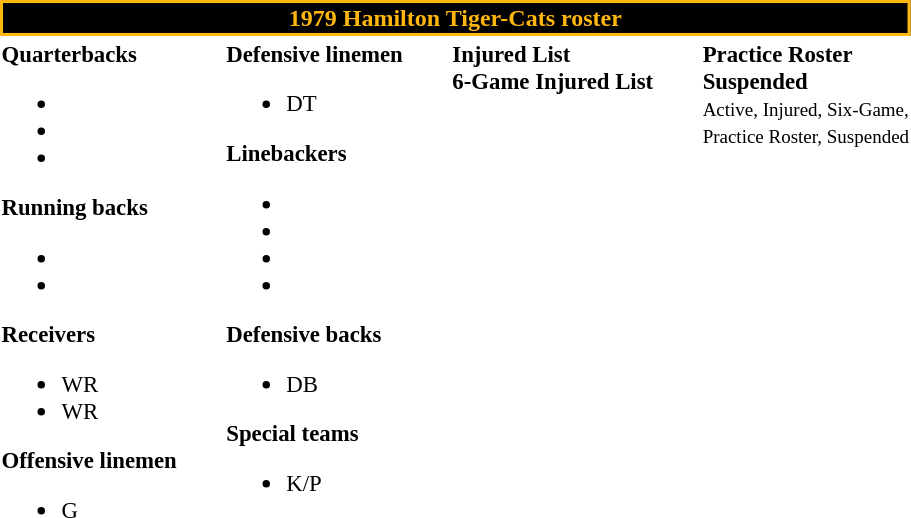<table class="toccolours" style="text-align: left;">
<tr>
<th colspan="7" style="background-color: black; color:#FFB60F; border:2px solid #FFB60F; text-align: center">1979 Hamilton Tiger-Cats roster</th>
</tr>
<tr>
<td style="font-size: 95%;vertical-align:top;"><strong>Quarterbacks</strong><br><ul><li></li><li></li><li></li></ul><strong>Running backs</strong><ul><li></li><li></li></ul><strong>Receivers</strong><ul><li> WR</li><li> WR</li></ul><strong>Offensive linemen</strong><ul><li> G</li></ul></td>
<td style="width: 25px;"></td>
<td style="font-size: 95%;vertical-align:top;"><strong>Defensive linemen</strong><br><ul><li> DT</li></ul><strong>Linebackers</strong><ul><li></li><li></li><li></li><li></li></ul><strong>Defensive backs</strong><ul><li> DB</li></ul><strong>Special teams</strong><ul><li> K/P</li></ul></td>
<td style="width: 25px;"></td>
<td style="font-size: 95%;vertical-align:top;"><strong>Injured List</strong><br><strong>6-Game Injured List</strong></td>
<td style="width: 25px;"></td>
<td style="font-size: 95%;vertical-align:top;"><strong>Practice Roster</strong><br><strong>Suspended</strong><br><small> Active,  Injured,  Six-Game,<br> Practice Roster,  Suspended</small></td>
</tr>
<tr>
</tr>
</table>
